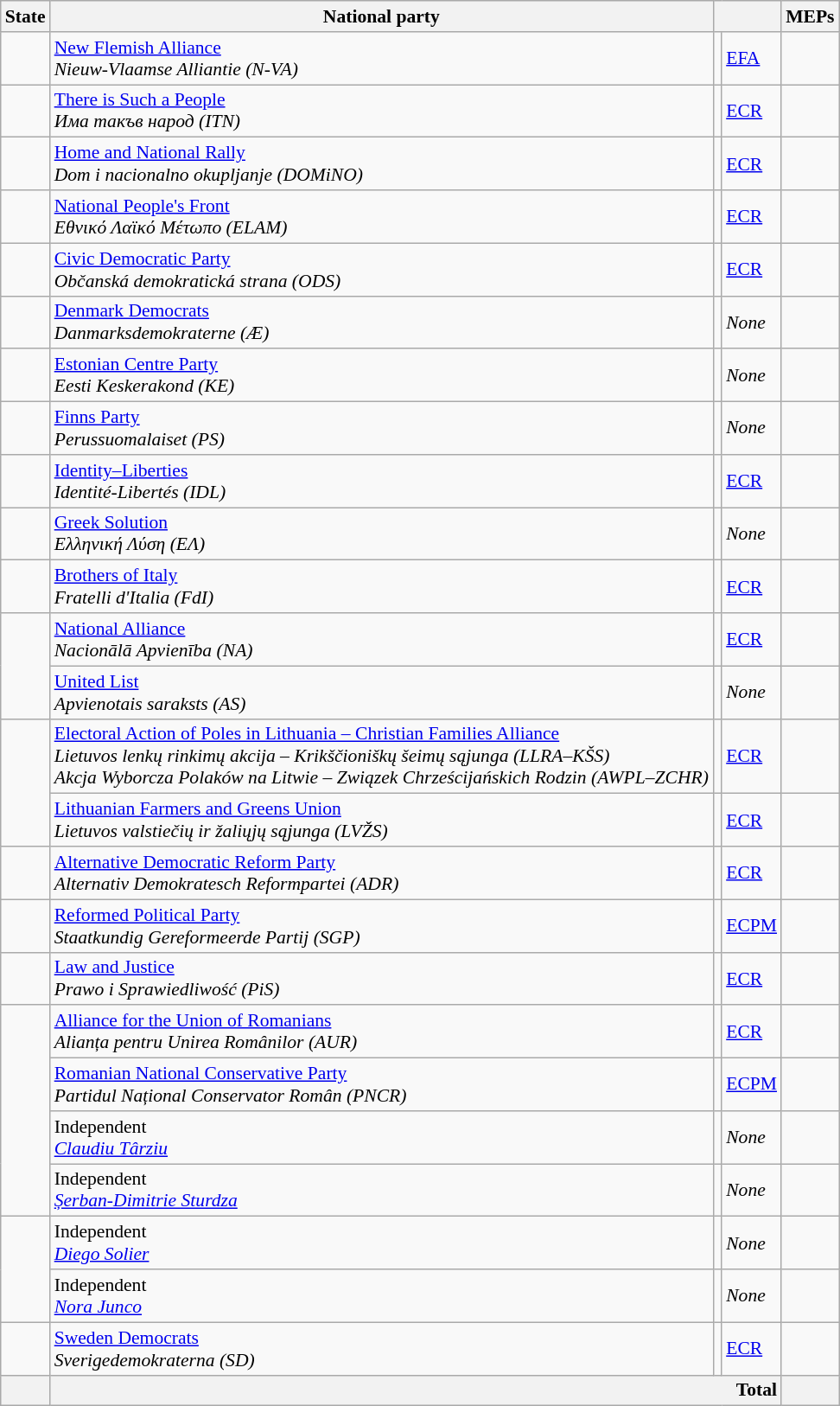<table class="wikitable sortable" style="font-size:90%">
<tr>
<th>State</th>
<th>National party</th>
<th colspan=2></th>
<th>MEPs</th>
</tr>
<tr>
<td></td>
<td><a href='#'>New Flemish Alliance</a><br><em>Nieuw-Vlaamse Alliantie (N-VA)</em></td>
<td></td>
<td><a href='#'>EFA</a></td>
<td></td>
</tr>
<tr>
<td></td>
<td><a href='#'>There is Such a People</a><br><em>Има такъв народ (ITN)</em></td>
<td></td>
<td><a href='#'>ECR</a></td>
<td></td>
</tr>
<tr>
<td></td>
<td><a href='#'>Home and National Rally</a><br><em>Dom i nacionalno okupljanje (DOMiNO)</em></td>
<td></td>
<td><a href='#'>ECR</a></td>
<td></td>
</tr>
<tr>
<td></td>
<td><a href='#'>National People's Front</a><br><em>Εθνικό Λαϊκό Μέτωπο (ELAM)</em></td>
<td></td>
<td><a href='#'>ECR</a></td>
<td></td>
</tr>
<tr>
<td></td>
<td><a href='#'>Civic Democratic Party</a><br><em>Občanská demokratická strana (ODS)</em></td>
<td></td>
<td><a href='#'>ECR</a></td>
<td></td>
</tr>
<tr>
<td></td>
<td><a href='#'>Denmark Democrats</a><br><em>Danmarksdemokraterne (Æ)</em></td>
<td></td>
<td><em>None</em></td>
<td></td>
</tr>
<tr>
<td></td>
<td><a href='#'>Estonian Centre Party</a><br><em>Eesti Keskerakond (KE)</em></td>
<td></td>
<td><em>None</em></td>
<td></td>
</tr>
<tr>
<td></td>
<td><a href='#'>Finns Party</a><br><em>Perussuomalaiset (PS)</em></td>
<td></td>
<td><em>None</em></td>
<td></td>
</tr>
<tr>
<td></td>
<td><a href='#'>Identity–Liberties</a><br><em>Identité-Libertés (IDL)</em></td>
<td></td>
<td><a href='#'>ECR</a></td>
<td></td>
</tr>
<tr>
<td></td>
<td><a href='#'>Greek Solution</a><br><em>Ελληνική Λύση (ΕΛ)</em></td>
<td></td>
<td><em>None</em></td>
<td></td>
</tr>
<tr>
<td></td>
<td><a href='#'>Brothers of Italy</a><br><em>Fratelli d'Italia (FdI)</em></td>
<td></td>
<td><a href='#'>ECR</a></td>
<td></td>
</tr>
<tr>
<td rowspan=2></td>
<td><a href='#'>National Alliance</a><br><em>Nacionālā Apvienība (NA)</em></td>
<td></td>
<td><a href='#'>ECR</a></td>
<td></td>
</tr>
<tr>
<td><a href='#'>United List</a><br><em>Apvienotais saraksts (AS)</em></td>
<td></td>
<td><em>None</em></td>
<td></td>
</tr>
<tr>
<td rowspan=2></td>
<td><a href='#'>Electoral Action of Poles in Lithuania – Christian Families Alliance</a><br><em>Lietuvos lenkų rinkimų akcija – Krikščioniškų šeimų sąjunga (LLRA–KŠS)</em><br><em>Akcja Wyborcza Polaków na Litwie – Związek Chrześcijańskich Rodzin (AWPL–ZCHR)</em></td>
<td></td>
<td><a href='#'>ECR</a></td>
<td></td>
</tr>
<tr>
<td><a href='#'>Lithuanian Farmers and Greens Union</a><br><em>Lietuvos valstiečių ir žaliųjų sąjunga (LVŽS)</em></td>
<td></td>
<td><a href='#'>ECR</a></td>
<td></td>
</tr>
<tr>
<td></td>
<td><a href='#'>Alternative Democratic Reform Party</a><br><em>Alternativ Demokratesch Reformpartei (ADR)</em></td>
<td></td>
<td><a href='#'>ECR</a></td>
<td></td>
</tr>
<tr>
<td></td>
<td><a href='#'>Reformed Political Party</a><br><em>Staatkundig Gereformeerde Partij (SGP)</em></td>
<td></td>
<td><a href='#'>ECPM</a></td>
<td></td>
</tr>
<tr>
<td></td>
<td><a href='#'>Law and Justice</a><br><em>Prawo i Sprawiedliwość (PiS)</em></td>
<td></td>
<td><a href='#'>ECR</a></td>
<td></td>
</tr>
<tr>
<td rowspan=4></td>
<td><a href='#'>Alliance for the Union of Romanians</a><br><em>Alianța pentru Unirea Românilor (AUR)</em></td>
<td></td>
<td><a href='#'>ECR</a></td>
<td></td>
</tr>
<tr>
<td><a href='#'>Romanian National Conservative Party</a><br><em>Partidul Național Conservator Român (PNCR)</em></td>
<td></td>
<td><a href='#'>ECPM</a></td>
<td></td>
</tr>
<tr>
<td>Independent<br><em><a href='#'>Claudiu Târziu</a></em></td>
<td></td>
<td><em>None</em></td>
<td></td>
</tr>
<tr>
<td>Independent<br><em><a href='#'>Șerban-Dimitrie Sturdza</a></em></td>
<td></td>
<td><em>None</em></td>
<td></td>
</tr>
<tr>
<td rowspan=2></td>
<td>Independent<br><em><a href='#'>Diego Solier</a></em></td>
<td></td>
<td><em>None</em></td>
<td></td>
</tr>
<tr>
<td>Independent<br><em><a href='#'>Nora Junco</a></em></td>
<td></td>
<td><em>None</em></td>
<td></td>
</tr>
<tr>
<td></td>
<td><a href='#'>Sweden Democrats</a><br><em>Sverigedemokraterna (SD)</em></td>
<td></td>
<td><a href='#'>ECR</a></td>
<td></td>
</tr>
<tr>
<th style="text-align:left"></th>
<th colspan=3 style="text-align:right">Total</th>
<th></th>
</tr>
</table>
